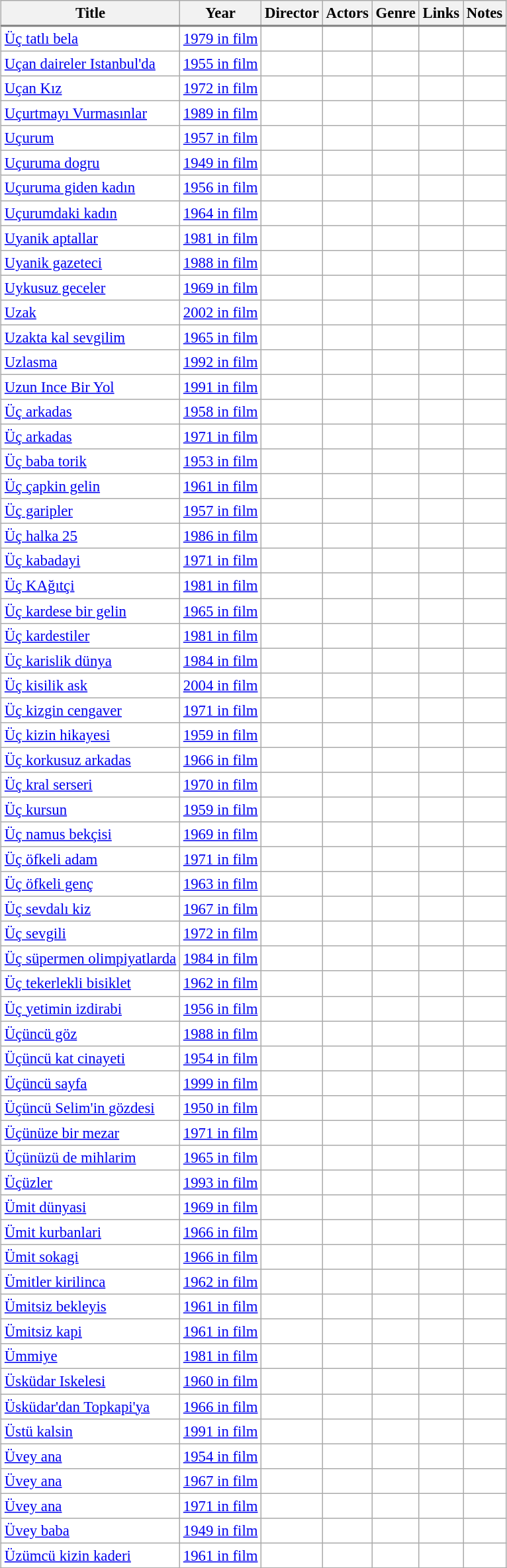<table class="sortable wikitable" align=left border=1 cellpadding=6 cellspacing=0 style="margin: 0 0 0 1em; background: #ffffff; border: 1px #aaaaaa solid; border-collapse: collapse; text-align:left; font-size: 95%;">
<tr style="text-align:center; background: #efefef; border-bottom:2px solid gray;">
<th>Title</th>
<th>Year</th>
<th>Director</th>
<th>Actors</th>
<th>Genre</th>
<th>Links</th>
<th>Notes</th>
</tr>
<tr>
<td><a href='#'>Üç tatlı bela</a></td>
<td><a href='#'>1979 in film</a></td>
<td></td>
<td></td>
<td></td>
<td></td>
<td></td>
</tr>
<tr>
<td><a href='#'>Uçan daireler Istanbul'da</a></td>
<td><a href='#'>1955 in film</a></td>
<td></td>
<td></td>
<td></td>
<td></td>
<td></td>
</tr>
<tr>
<td><a href='#'>Uçan Kız</a></td>
<td><a href='#'>1972 in film</a></td>
<td></td>
<td></td>
<td></td>
<td></td>
<td></td>
</tr>
<tr>
<td><a href='#'>Uçurtmayı Vurmasınlar</a></td>
<td><a href='#'>1989 in film</a></td>
<td></td>
<td></td>
<td></td>
<td></td>
<td></td>
</tr>
<tr>
<td><a href='#'>Uçurum</a></td>
<td><a href='#'>1957 in film</a></td>
<td></td>
<td></td>
<td></td>
<td></td>
<td></td>
</tr>
<tr>
<td><a href='#'>Uçuruma dogru</a></td>
<td><a href='#'>1949 in film</a></td>
<td></td>
<td></td>
<td></td>
<td></td>
<td></td>
</tr>
<tr>
<td><a href='#'>Uçuruma giden kadın</a></td>
<td><a href='#'>1956 in film</a></td>
<td></td>
<td></td>
<td></td>
<td></td>
<td></td>
</tr>
<tr>
<td><a href='#'>Uçurumdaki kadın</a></td>
<td><a href='#'>1964 in film</a></td>
<td></td>
<td></td>
<td></td>
<td></td>
<td></td>
</tr>
<tr>
<td><a href='#'>Uyanik aptallar</a></td>
<td><a href='#'>1981 in film</a></td>
<td></td>
<td></td>
<td></td>
<td></td>
<td></td>
</tr>
<tr>
<td><a href='#'>Uyanik gazeteci</a></td>
<td><a href='#'>1988 in film</a></td>
<td></td>
<td></td>
<td></td>
<td></td>
<td></td>
</tr>
<tr>
<td><a href='#'>Uykusuz geceler</a></td>
<td><a href='#'>1969 in film</a></td>
<td></td>
<td></td>
<td></td>
<td></td>
<td></td>
</tr>
<tr>
<td><a href='#'>Uzak</a></td>
<td><a href='#'>2002 in film</a></td>
<td></td>
<td></td>
<td></td>
<td></td>
<td></td>
</tr>
<tr>
<td><a href='#'>Uzakta kal sevgilim</a></td>
<td><a href='#'>1965 in film</a></td>
<td></td>
<td></td>
<td></td>
<td></td>
<td></td>
</tr>
<tr>
<td><a href='#'>Uzlasma</a></td>
<td><a href='#'>1992 in film</a></td>
<td></td>
<td></td>
<td></td>
<td></td>
<td></td>
</tr>
<tr>
<td><a href='#'>Uzun Ince Bir Yol</a></td>
<td><a href='#'>1991 in film</a></td>
<td></td>
<td></td>
<td></td>
<td></td>
<td></td>
</tr>
<tr>
<td><a href='#'>Üç arkadas</a></td>
<td><a href='#'>1958 in film</a></td>
<td></td>
<td></td>
<td></td>
<td></td>
<td></td>
</tr>
<tr>
<td><a href='#'>Üç arkadas</a></td>
<td><a href='#'>1971 in film</a></td>
<td></td>
<td></td>
<td></td>
<td></td>
<td></td>
</tr>
<tr>
<td><a href='#'>Üç baba torik</a></td>
<td><a href='#'>1953 in film</a></td>
<td></td>
<td></td>
<td></td>
<td></td>
<td></td>
</tr>
<tr>
<td><a href='#'>Üç çapkin gelin</a></td>
<td><a href='#'>1961 in film</a></td>
<td></td>
<td></td>
<td></td>
<td></td>
<td></td>
</tr>
<tr>
<td><a href='#'>Üç garipler</a></td>
<td><a href='#'>1957 in film</a></td>
<td></td>
<td></td>
<td></td>
<td></td>
<td></td>
</tr>
<tr>
<td><a href='#'>Üç halka 25</a></td>
<td><a href='#'>1986 in film</a></td>
<td></td>
<td></td>
<td></td>
<td></td>
<td></td>
</tr>
<tr>
<td><a href='#'>Üç kabadayi</a></td>
<td><a href='#'>1971 in film</a></td>
<td></td>
<td></td>
<td></td>
<td></td>
<td></td>
</tr>
<tr>
<td><a href='#'>Üç KAğıtçi</a></td>
<td><a href='#'>1981 in film</a></td>
<td></td>
<td></td>
<td></td>
<td></td>
<td></td>
</tr>
<tr>
<td><a href='#'>Üç kardese bir gelin</a></td>
<td><a href='#'>1965 in film</a></td>
<td></td>
<td></td>
<td></td>
<td></td>
<td></td>
</tr>
<tr>
<td><a href='#'>Üç kardestiler</a></td>
<td><a href='#'>1981 in film</a></td>
<td></td>
<td></td>
<td></td>
<td></td>
<td></td>
</tr>
<tr>
<td><a href='#'>Üç karislik dünya</a></td>
<td><a href='#'>1984 in film</a></td>
<td></td>
<td></td>
<td></td>
<td></td>
<td></td>
</tr>
<tr>
<td><a href='#'>Üç kisilik ask</a></td>
<td><a href='#'>2004 in film</a></td>
<td></td>
<td></td>
<td></td>
<td></td>
<td></td>
</tr>
<tr>
<td><a href='#'>Üç kizgin cengaver</a></td>
<td><a href='#'>1971 in film</a></td>
<td></td>
<td></td>
<td></td>
<td></td>
<td></td>
</tr>
<tr>
<td><a href='#'>Üç kizin hikayesi</a></td>
<td><a href='#'>1959 in film</a></td>
<td></td>
<td></td>
<td></td>
<td></td>
<td></td>
</tr>
<tr>
<td><a href='#'>Üç korkusuz arkadas</a></td>
<td><a href='#'>1966 in film</a></td>
<td></td>
<td></td>
<td></td>
<td></td>
<td></td>
</tr>
<tr>
<td><a href='#'>Üç kral serseri</a></td>
<td><a href='#'>1970 in film</a></td>
<td></td>
<td></td>
<td></td>
<td></td>
<td></td>
</tr>
<tr>
<td><a href='#'>Üç kursun</a></td>
<td><a href='#'>1959 in film</a></td>
<td></td>
<td></td>
<td></td>
<td></td>
<td></td>
</tr>
<tr>
<td><a href='#'>Üç namus bekçisi</a></td>
<td><a href='#'>1969 in film</a></td>
<td></td>
<td></td>
<td></td>
<td></td>
<td></td>
</tr>
<tr>
<td><a href='#'>Üç öfkeli adam</a></td>
<td><a href='#'>1971 in film</a></td>
<td></td>
<td></td>
<td></td>
<td></td>
<td></td>
</tr>
<tr>
<td><a href='#'>Üç öfkeli genç</a></td>
<td><a href='#'>1963 in film</a></td>
<td></td>
<td></td>
<td></td>
<td></td>
<td></td>
</tr>
<tr>
<td><a href='#'>Üç sevdalı kiz</a></td>
<td><a href='#'>1967 in film</a></td>
<td></td>
<td></td>
<td></td>
<td></td>
<td></td>
</tr>
<tr>
<td><a href='#'>Üç sevgili</a></td>
<td><a href='#'>1972 in film</a></td>
<td></td>
<td></td>
<td></td>
<td></td>
<td></td>
</tr>
<tr>
<td><a href='#'>Üç süpermen olimpiyatlarda</a></td>
<td><a href='#'>1984 in film</a></td>
<td></td>
<td></td>
<td></td>
<td></td>
<td></td>
</tr>
<tr>
<td><a href='#'>Üç tekerlekli bisiklet</a></td>
<td><a href='#'>1962 in film</a></td>
<td></td>
<td></td>
<td></td>
<td></td>
<td></td>
</tr>
<tr>
<td><a href='#'>Üç yetimin izdirabi</a></td>
<td><a href='#'>1956 in film</a></td>
<td></td>
<td></td>
<td></td>
<td></td>
<td></td>
</tr>
<tr>
<td><a href='#'>Üçüncü göz</a></td>
<td><a href='#'>1988 in film</a></td>
<td></td>
<td></td>
<td></td>
<td></td>
<td></td>
</tr>
<tr>
<td><a href='#'>Üçüncü kat cinayeti</a></td>
<td><a href='#'>1954 in film</a></td>
<td></td>
<td></td>
<td></td>
<td></td>
<td></td>
</tr>
<tr>
<td><a href='#'>Üçüncü sayfa</a></td>
<td><a href='#'>1999 in film</a></td>
<td></td>
<td></td>
<td></td>
<td></td>
<td></td>
</tr>
<tr>
<td><a href='#'>Üçüncü Selim'in gözdesi</a></td>
<td><a href='#'>1950 in film</a></td>
<td></td>
<td></td>
<td></td>
<td></td>
<td></td>
</tr>
<tr>
<td><a href='#'>Üçünüze bir mezar</a></td>
<td><a href='#'>1971 in film</a></td>
<td></td>
<td></td>
<td></td>
<td></td>
<td></td>
</tr>
<tr>
<td><a href='#'>Üçünüzü de mihlarim</a></td>
<td><a href='#'>1965 in film</a></td>
<td></td>
<td></td>
<td></td>
<td></td>
<td></td>
</tr>
<tr>
<td><a href='#'>Üçüzler</a></td>
<td><a href='#'>1993 in film</a></td>
<td></td>
<td></td>
<td></td>
<td></td>
<td></td>
</tr>
<tr>
<td><a href='#'>Ümit dünyasi</a></td>
<td><a href='#'>1969 in film</a></td>
<td></td>
<td></td>
<td></td>
<td></td>
<td></td>
</tr>
<tr>
<td><a href='#'>Ümit kurbanlari</a></td>
<td><a href='#'>1966 in film</a></td>
<td></td>
<td></td>
<td></td>
<td></td>
<td></td>
</tr>
<tr>
<td><a href='#'>Ümit sokagi</a></td>
<td><a href='#'>1966 in film</a></td>
<td></td>
<td></td>
<td></td>
<td></td>
<td></td>
</tr>
<tr>
<td><a href='#'>Ümitler kirilinca</a></td>
<td><a href='#'>1962 in film</a></td>
<td></td>
<td></td>
<td></td>
<td></td>
<td></td>
</tr>
<tr>
<td><a href='#'>Ümitsiz bekleyis</a></td>
<td><a href='#'>1961 in film</a></td>
<td></td>
<td></td>
<td></td>
<td></td>
<td></td>
</tr>
<tr>
<td><a href='#'>Ümitsiz kapi</a></td>
<td><a href='#'>1961 in film</a></td>
<td></td>
<td></td>
<td></td>
<td></td>
<td></td>
</tr>
<tr>
<td><a href='#'>Ümmiye</a></td>
<td><a href='#'>1981 in film</a></td>
<td></td>
<td></td>
<td></td>
<td></td>
<td></td>
</tr>
<tr>
<td><a href='#'>Üsküdar Iskelesi</a></td>
<td><a href='#'>1960 in film</a></td>
<td></td>
<td></td>
<td></td>
<td></td>
<td></td>
</tr>
<tr>
<td><a href='#'>Üsküdar'dan Topkapi'ya</a></td>
<td><a href='#'>1966 in film</a></td>
<td></td>
<td></td>
<td></td>
<td></td>
<td></td>
</tr>
<tr>
<td><a href='#'>Üstü kalsin</a></td>
<td><a href='#'>1991 in film</a></td>
<td></td>
<td></td>
<td></td>
<td></td>
<td></td>
</tr>
<tr>
<td><a href='#'>Üvey ana</a></td>
<td><a href='#'>1954 in film</a></td>
<td></td>
<td></td>
<td></td>
<td></td>
<td></td>
</tr>
<tr>
<td><a href='#'>Üvey ana</a></td>
<td><a href='#'>1967 in film</a></td>
<td></td>
<td></td>
<td></td>
<td></td>
<td></td>
</tr>
<tr>
<td><a href='#'>Üvey ana</a></td>
<td><a href='#'>1971 in film</a></td>
<td></td>
<td></td>
<td></td>
<td></td>
<td></td>
</tr>
<tr>
<td><a href='#'>Üvey baba</a></td>
<td><a href='#'>1949 in film</a></td>
<td></td>
<td></td>
<td></td>
<td></td>
<td></td>
</tr>
<tr>
<td><a href='#'>Üzümcü kizin kaderi</a></td>
<td><a href='#'>1961 in film</a></td>
<td></td>
<td></td>
<td></td>
<td></td>
<td></td>
</tr>
<tr>
</tr>
</table>
